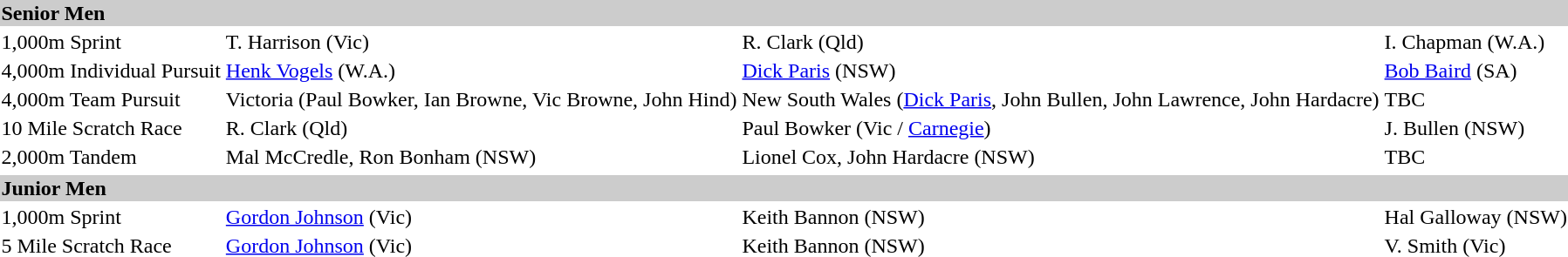<table>
<tr bgcolor="#cccccc">
<td colspan=4><strong>Senior Men</strong></td>
</tr>
<tr>
<td>1,000m Sprint </td>
<td>T. Harrison (Vic)</td>
<td>R. Clark (Qld)</td>
<td>I. Chapman (W.A.)</td>
</tr>
<tr>
<td>4,000m Individual Pursuit </td>
<td><a href='#'>Henk Vogels</a> (W.A.)</td>
<td><a href='#'>Dick Paris</a> (NSW)</td>
<td><a href='#'>Bob Baird</a> (SA)</td>
</tr>
<tr>
<td>4,000m Team Pursuit </td>
<td>Victoria (Paul Bowker, Ian Browne, Vic Browne, John Hind)</td>
<td>New South Wales (<a href='#'>Dick Paris</a>, John Bullen, John Lawrence, John Hardacre)</td>
<td>TBC</td>
</tr>
<tr>
<td>10 Mile Scratch Race </td>
<td>R. Clark (Qld)</td>
<td>Paul Bowker (Vic / <a href='#'>Carnegie</a>)</td>
<td>J. Bullen (NSW)</td>
</tr>
<tr>
<td>2,000m Tandem </td>
<td>Mal McCredle, Ron Bonham (NSW)</td>
<td>Lionel Cox, John Hardacre (NSW)</td>
<td>TBC</td>
</tr>
<tr>
</tr>
<tr bgcolor="#cccccc">
<td colspan=4><strong>Junior Men</strong></td>
</tr>
<tr>
<td>1,000m Sprint </td>
<td><a href='#'>Gordon Johnson</a> (Vic)</td>
<td>Keith Bannon (NSW)</td>
<td>Hal Galloway (NSW)</td>
</tr>
<tr>
<td>5 Mile Scratch Race </td>
<td><a href='#'>Gordon Johnson</a> (Vic)</td>
<td>Keith Bannon (NSW)</td>
<td>V. Smith (Vic)</td>
</tr>
</table>
